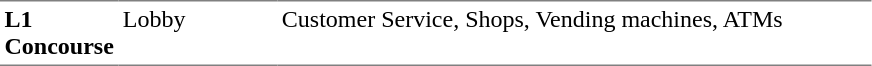<table table border=0 cellspacing=0 cellpadding=3>
<tr>
<td style="border-bottom:solid 1px gray; border-top:solid 1px gray;" valign=top width=50><strong>L1<br>Concourse</strong></td>
<td style="border-bottom:solid 1px gray; border-top:solid 1px gray;" valign=top width=100>Lobby</td>
<td style="border-bottom:solid 1px gray; border-top:solid 1px gray;" valign=top width=390>Customer Service, Shops, Vending machines, ATMs</td>
</tr>
</table>
